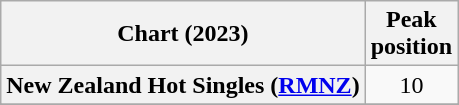<table class="wikitable sortable plainrowheaders" style="text-align:center">
<tr>
<th scope="col">Chart (2023)</th>
<th scope="col">Peak<br>position</th>
</tr>
<tr>
<th scope="row">New Zealand Hot Singles (<a href='#'>RMNZ</a>)</th>
<td>10</td>
</tr>
<tr>
</tr>
<tr>
</tr>
</table>
